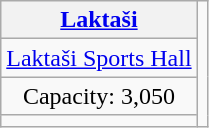<table class="wikitable" style="text-align:center">
<tr>
<th><a href='#'>Laktaši</a></th>
<td rowspan=4></td>
</tr>
<tr>
<td><a href='#'>Laktaši Sports Hall</a></td>
</tr>
<tr>
<td>Capacity: 3,050</td>
</tr>
<tr>
<td></td>
</tr>
</table>
